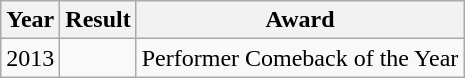<table class="wikitable">
<tr>
<th>Year</th>
<th>Result</th>
<th>Award</th>
</tr>
<tr>
<td>2013</td>
<td></td>
<td>Performer Comeback of the Year</td>
</tr>
</table>
